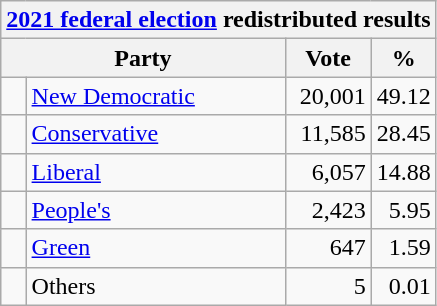<table class="wikitable">
<tr>
<th colspan="4"><a href='#'>2021 federal election</a> redistributed results</th>
</tr>
<tr>
<th bgcolor="#DDDDFF" width="130px" colspan="2">Party</th>
<th bgcolor="#DDDDFF" width="50px">Vote</th>
<th bgcolor="#DDDDFF" width="30px">%</th>
</tr>
<tr>
<td> </td>
<td><a href='#'>New Democratic</a></td>
<td align=right>20,001</td>
<td align=right>49.12</td>
</tr>
<tr>
<td> </td>
<td><a href='#'>Conservative</a></td>
<td align=right>11,585</td>
<td align=right>28.45</td>
</tr>
<tr>
<td> </td>
<td><a href='#'>Liberal</a></td>
<td align=right>6,057</td>
<td align=right>14.88</td>
</tr>
<tr>
<td> </td>
<td><a href='#'>People's</a></td>
<td align=right>2,423</td>
<td align=right>5.95</td>
</tr>
<tr>
<td> </td>
<td><a href='#'>Green</a></td>
<td align=right>647</td>
<td align=right>1.59</td>
</tr>
<tr>
<td> </td>
<td>Others</td>
<td align=right>5</td>
<td align=right>0.01</td>
</tr>
</table>
